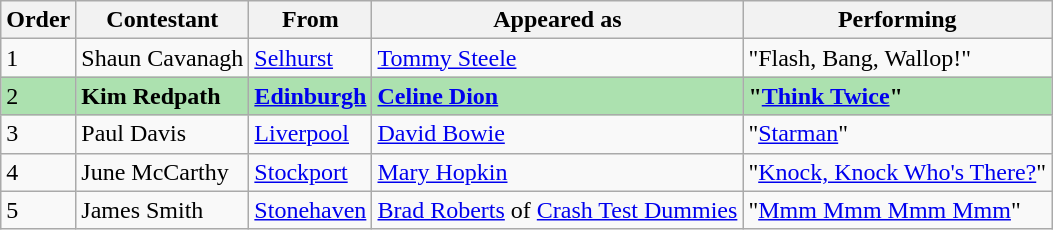<table class="wikitable">
<tr>
<th>Order</th>
<th>Contestant</th>
<th>From</th>
<th>Appeared as</th>
<th>Performing</th>
</tr>
<tr>
<td>1</td>
<td>Shaun Cavanagh</td>
<td><a href='#'>Selhurst</a></td>
<td><a href='#'>Tommy Steele</a></td>
<td>"Flash, Bang, Wallop!"</td>
</tr>
<tr style="background:#ACE1AF;">
<td>2</td>
<td><strong>Kim Redpath</strong></td>
<td><strong><a href='#'>Edinburgh</a></strong></td>
<td><strong><a href='#'>Celine Dion</a></strong></td>
<td><strong>"<a href='#'>Think Twice</a>"</strong></td>
</tr>
<tr>
<td>3</td>
<td>Paul Davis</td>
<td><a href='#'>Liverpool</a></td>
<td><a href='#'>David Bowie</a></td>
<td>"<a href='#'>Starman</a>"</td>
</tr>
<tr>
<td>4</td>
<td>June McCarthy</td>
<td><a href='#'>Stockport</a></td>
<td><a href='#'>Mary Hopkin</a></td>
<td>"<a href='#'>Knock, Knock Who's There?</a>"</td>
</tr>
<tr>
<td>5</td>
<td>James Smith</td>
<td><a href='#'>Stonehaven</a></td>
<td><a href='#'>Brad Roberts</a> of <a href='#'>Crash Test Dummies</a></td>
<td>"<a href='#'>Mmm Mmm Mmm Mmm</a>"</td>
</tr>
</table>
